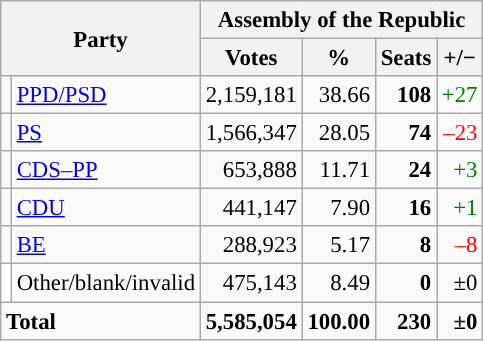<table class="wikitable" style="text-align:right; font-size:95%;">
<tr>
<th colspan="2" rowspan="2">Party</th>
<th colspan="4">Assembly of the Republic</th>
</tr>
<tr>
<th>Votes</th>
<th>%</th>
<th>Seats</th>
<th>+/−</th>
</tr>
<tr>
<td style="background:"></td>
<td align="left"><a href='#'>PPD/PSD</a></td>
<td>2,159,181</td>
<td>38.66</td>
<td><strong>108</strong></td>
<td style="color:green;">+27</td>
</tr>
<tr>
<td style="background:"></td>
<td align="left"><a href='#'>PS</a></td>
<td>1,566,347</td>
<td>28.05</td>
<td><strong>74</strong></td>
<td style="color:red;">–23</td>
</tr>
<tr>
<td style="background:"></td>
<td align="left"><a href='#'>CDS–PP</a></td>
<td>653,888</td>
<td>11.71</td>
<td><strong>24</strong></td>
<td style="color:green;">+3</td>
</tr>
<tr>
<td style="background:"></td>
<td align="left"><a href='#'>CDU</a></td>
<td>441,147</td>
<td>7.90</td>
<td><strong>16</strong></td>
<td style="color:green;">+1</td>
</tr>
<tr>
<td style="background:"></td>
<td align="left"><a href='#'>BE</a></td>
<td>288,923</td>
<td>5.17</td>
<td><strong>8</strong></td>
<td style="color:red;">–8</td>
</tr>
<tr>
<td style="background:white;"></td>
<td align="left">Other/blank/invalid</td>
<td>475,143</td>
<td>8.49</td>
<td><strong>0</strong></td>
<td>±0</td>
</tr>
<tr style="font-weight:bold">
<td colspan="2" align="left">Total</td>
<td>5,585,054</td>
<td>100.00</td>
<td>230</td>
<td>±0</td>
</tr>
</table>
